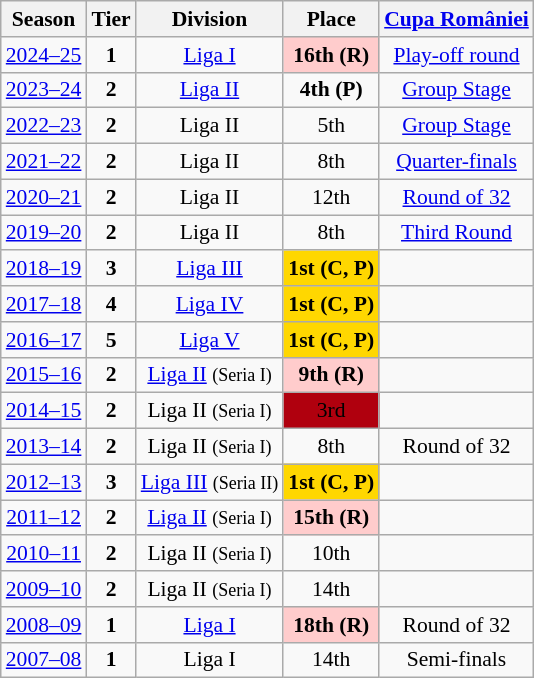<table class="wikitable" style="text-align:center; font-size:90%">
<tr>
<th>Season</th>
<th>Tier</th>
<th>Division</th>
<th>Place</th>
<th><a href='#'>Cupa României</a></th>
</tr>
<tr>
<td><a href='#'>2024–25</a></td>
<td><strong>1</strong></td>
<td><a href='#'>Liga I</a></td>
<td align=center bgcolor=#FFCCCC><strong>16th</strong> <strong>(R)</strong></td>
<td><a href='#'>Play-off round</a></td>
</tr>
<tr>
<td><a href='#'>2023–24</a></td>
<td><strong>2</strong></td>
<td><a href='#'>Liga II</a></td>
<td><strong>4th (P)</strong></td>
<td><a href='#'>Group Stage</a></td>
</tr>
<tr>
<td><a href='#'>2022–23</a></td>
<td><strong>2</strong></td>
<td>Liga II</td>
<td>5th</td>
<td><a href='#'>Group Stage</a></td>
</tr>
<tr>
<td><a href='#'>2021–22</a></td>
<td><strong>2</strong></td>
<td>Liga II</td>
<td>8th</td>
<td><a href='#'>Quarter-finals</a></td>
</tr>
<tr>
<td><a href='#'>2020–21</a></td>
<td><strong>2</strong></td>
<td>Liga II</td>
<td>12th</td>
<td><a href='#'>Round of 32</a></td>
</tr>
<tr>
<td><a href='#'>2019–20</a></td>
<td><strong>2</strong></td>
<td>Liga II</td>
<td>8th</td>
<td><a href='#'>Third Round</a></td>
</tr>
<tr>
<td><a href='#'>2018–19</a></td>
<td><strong>3</strong></td>
<td><a href='#'>Liga III</a></td>
<td align=center bgcolor=gold><strong>1st</strong> <strong>(C, P)</strong></td>
<td></td>
</tr>
<tr>
<td><a href='#'>2017–18</a></td>
<td><strong>4</strong></td>
<td><a href='#'>Liga IV</a></td>
<td align=center bgcolor=gold><strong>1st</strong> <strong>(C, P)</strong></td>
<td></td>
</tr>
<tr>
<td><a href='#'>2016–17</a></td>
<td><strong>5</strong></td>
<td><a href='#'>Liga V</a></td>
<td align=center bgcolor=gold><strong>1st</strong> <strong>(C, P)</strong></td>
<td></td>
</tr>
<tr>
<td><a href='#'>2015–16</a></td>
<td><strong>2</strong></td>
<td><a href='#'>Liga II</a> <small>(Seria I)</small></td>
<td align=center bgcolor=#FFCCCC><strong>9th</strong> <strong>(R)</strong></td>
<td></td>
</tr>
<tr>
<td><a href='#'>2014–15</a></td>
<td><strong>2</strong></td>
<td>Liga II <small>(Seria I)</small></td>
<td align=center bgcolor=bronze>3rd</td>
<td></td>
</tr>
<tr>
<td><a href='#'>2013–14</a></td>
<td><strong>2</strong></td>
<td>Liga II <small>(Seria I)</small></td>
<td>8th</td>
<td>Round of 32</td>
</tr>
<tr>
<td><a href='#'>2012–13</a></td>
<td><strong>3</strong></td>
<td><a href='#'>Liga III</a> <small>(Seria II)</small></td>
<td align=center bgcolor=gold><strong>1st</strong> <strong>(C, P)</strong></td>
<td></td>
</tr>
<tr>
<td><a href='#'>2011–12</a></td>
<td><strong>2</strong></td>
<td><a href='#'>Liga II</a> <small>(Seria I)</small></td>
<td align=center bgcolor=#FFCCCC><strong>15th</strong> <strong>(R)</strong></td>
<td></td>
</tr>
<tr>
<td><a href='#'>2010–11</a></td>
<td><strong>2</strong></td>
<td>Liga II <small>(Seria I)</small></td>
<td>10th</td>
<td></td>
</tr>
<tr>
<td><a href='#'>2009–10</a></td>
<td><strong>2</strong></td>
<td>Liga II <small>(Seria I)</small></td>
<td>14th</td>
<td></td>
</tr>
<tr>
<td><a href='#'>2008–09</a></td>
<td><strong>1</strong></td>
<td><a href='#'>Liga I</a></td>
<td align=center bgcolor=#FFCCCC><strong>18th</strong> <strong>(R)</strong></td>
<td>Round of 32</td>
</tr>
<tr>
<td><a href='#'>2007–08</a></td>
<td><strong>1</strong></td>
<td>Liga I</td>
<td>14th</td>
<td>Semi-finals</td>
</tr>
</table>
